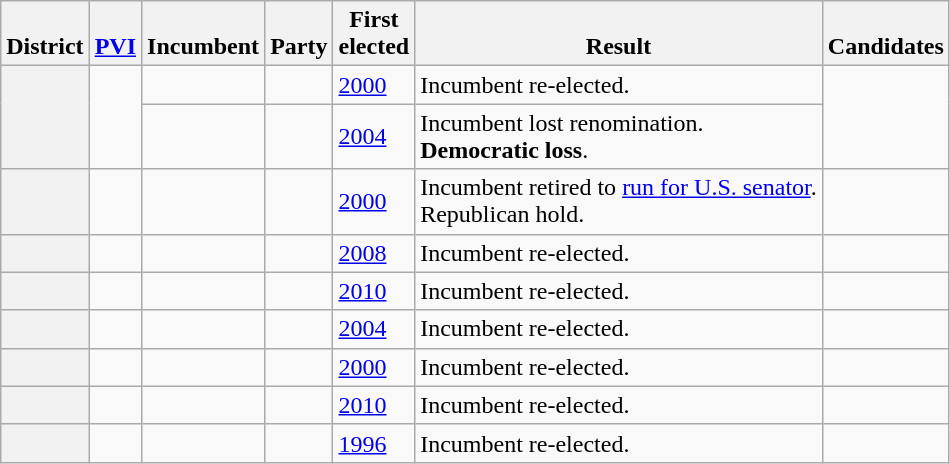<table class="wikitable sortable">
<tr valign=bottom>
<th>District</th>
<th><a href='#'>PVI</a></th>
<th>Incumbent</th>
<th>Party</th>
<th>First<br>elected</th>
<th>Result</th>
<th>Candidates</th>
</tr>
<tr>
<th rowspan=2></th>
<td rowspan=2 ></td>
<td></td>
<td></td>
<td><a href='#'>2000</a></td>
<td>Incumbent re-elected.</td>
<td rowspan=2 nowrap></td>
</tr>
<tr>
<td><br></td>
<td></td>
<td><a href='#'>2004</a></td>
<td>Incumbent lost renomination.<br><strong>Democratic loss</strong>.</td>
</tr>
<tr>
<th></th>
<td></td>
<td></td>
<td></td>
<td><a href='#'>2000</a></td>
<td>Incumbent retired to <a href='#'>run for U.S. senator</a>.<br>Republican hold.</td>
<td nowrap></td>
</tr>
<tr>
<th></th>
<td></td>
<td><br></td>
<td></td>
<td><a href='#'>2008</a></td>
<td>Incumbent re-elected.</td>
<td nowrap></td>
</tr>
<tr>
<th></th>
<td></td>
<td></td>
<td></td>
<td><a href='#'>2010</a></td>
<td>Incumbent re-elected.</td>
<td nowrap></td>
</tr>
<tr>
<th></th>
<td></td>
<td></td>
<td></td>
<td><a href='#'>2004</a></td>
<td>Incumbent re-elected.</td>
<td nowrap></td>
</tr>
<tr>
<th></th>
<td></td>
<td></td>
<td></td>
<td><a href='#'>2000</a></td>
<td>Incumbent re-elected.</td>
<td nowrap></td>
</tr>
<tr>
<th></th>
<td></td>
<td></td>
<td></td>
<td><a href='#'>2010</a></td>
<td>Incumbent re-elected.</td>
<td nowrap></td>
</tr>
<tr>
<th></th>
<td></td>
<td></td>
<td></td>
<td><a href='#'>1996</a></td>
<td>Incumbent re-elected.</td>
<td nowrap></td>
</tr>
</table>
